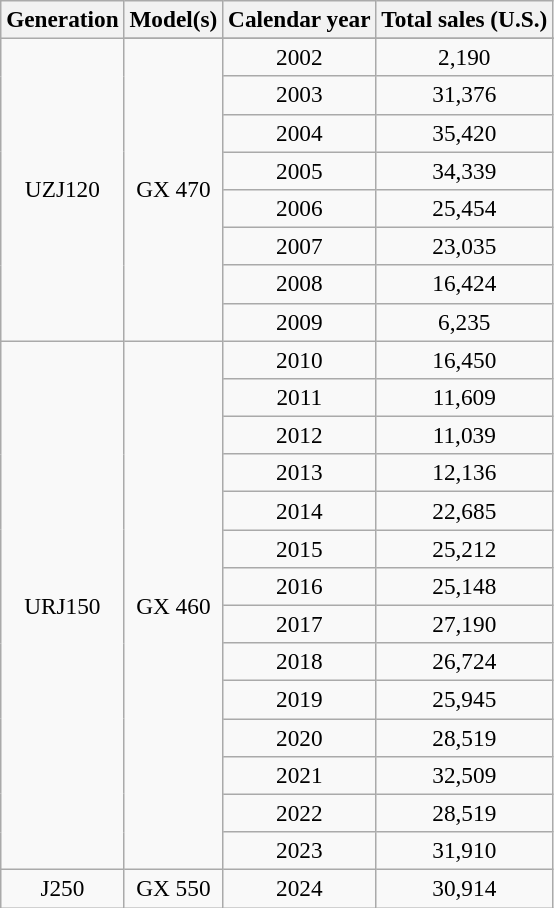<table class=wikitable style="font-size:97%; text-align:center">
<tr>
<th>Generation</th>
<th>Model(s)</th>
<th>Calendar year</th>
<th>Total sales (U.S.)</th>
</tr>
<tr>
<td rowspan=9>UZJ120</td>
</tr>
<tr>
<td rowspan=8>GX 470</td>
<td>2002</td>
<td>2,190</td>
</tr>
<tr>
<td>2003</td>
<td>31,376</td>
</tr>
<tr>
<td>2004</td>
<td>35,420</td>
</tr>
<tr>
<td>2005</td>
<td>34,339</td>
</tr>
<tr>
<td>2006</td>
<td>25,454</td>
</tr>
<tr>
<td>2007</td>
<td>23,035</td>
</tr>
<tr>
<td>2008</td>
<td>16,424</td>
</tr>
<tr>
<td>2009</td>
<td>6,235</td>
</tr>
<tr>
<td rowspan="14">URJ150</td>
<td rowspan="14">GX 460</td>
<td>2010</td>
<td>16,450</td>
</tr>
<tr>
<td>2011</td>
<td>11,609</td>
</tr>
<tr>
<td>2012</td>
<td>11,039</td>
</tr>
<tr>
<td>2013</td>
<td>12,136</td>
</tr>
<tr>
<td>2014</td>
<td>22,685</td>
</tr>
<tr>
<td>2015</td>
<td>25,212</td>
</tr>
<tr>
<td>2016</td>
<td>25,148</td>
</tr>
<tr>
<td>2017</td>
<td>27,190</td>
</tr>
<tr>
<td>2018</td>
<td>26,724</td>
</tr>
<tr>
<td>2019</td>
<td>25,945</td>
</tr>
<tr>
<td>2020</td>
<td>28,519</td>
</tr>
<tr>
<td>2021</td>
<td>32,509</td>
</tr>
<tr>
<td>2022</td>
<td>28,519</td>
</tr>
<tr>
<td>2023</td>
<td>31,910</td>
</tr>
<tr>
<td rowspan="1">J250</td>
<td rowspan="1">GX 550</td>
<td>2024</td>
<td>30,914</td>
</tr>
</table>
